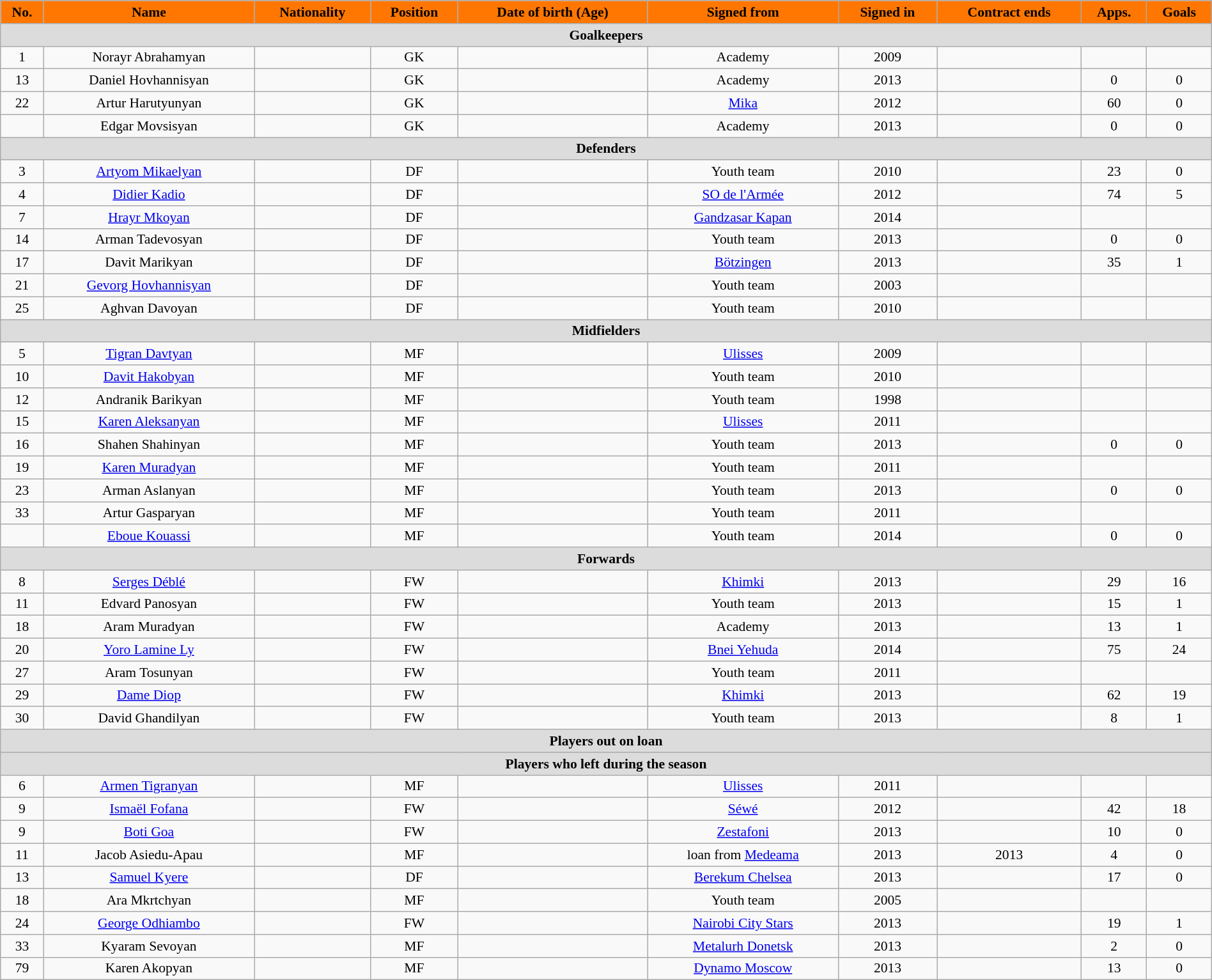<table class="wikitable"  style="text-align:center; font-size:90%; width:100%;">
<tr>
<th style="background:#FF7700; color:#000000; text-align:center;">No.</th>
<th style="background:#FF7700; color:#000000; text-align:center;">Name</th>
<th style="background:#FF7700; color:#000000; text-align:center;">Nationality</th>
<th style="background:#FF7700; color:#000000; text-align:center;">Position</th>
<th style="background:#FF7700; color:#000000; text-align:center;">Date of birth (Age)</th>
<th style="background:#FF7700; color:#000000; text-align:center;">Signed from</th>
<th style="background:#FF7700; color:#000000; text-align:center;">Signed in</th>
<th style="background:#FF7700; color:#000000; text-align:center;">Contract ends</th>
<th style="background:#FF7700; color:#000000; text-align:center;">Apps.</th>
<th style="background:#FF7700; color:#000000; text-align:center;">Goals</th>
</tr>
<tr>
<th colspan="11"  style="background:#dcdcdc; text-align:center;">Goalkeepers</th>
</tr>
<tr>
<td>1</td>
<td>Norayr Abrahamyan</td>
<td></td>
<td>GK</td>
<td></td>
<td>Academy</td>
<td>2009</td>
<td></td>
<td></td>
<td></td>
</tr>
<tr>
<td>13</td>
<td>Daniel Hovhannisyan</td>
<td></td>
<td>GK</td>
<td></td>
<td>Academy</td>
<td>2013</td>
<td></td>
<td>0</td>
<td>0</td>
</tr>
<tr>
<td>22</td>
<td>Artur Harutyunyan</td>
<td></td>
<td>GK</td>
<td></td>
<td><a href='#'>Mika</a></td>
<td>2012</td>
<td></td>
<td>60</td>
<td>0</td>
</tr>
<tr>
<td></td>
<td>Edgar Movsisyan</td>
<td></td>
<td>GK</td>
<td></td>
<td>Academy</td>
<td>2013</td>
<td></td>
<td>0</td>
<td>0</td>
</tr>
<tr>
<th colspan="11"  style="background:#dcdcdc; text-align:center;">Defenders</th>
</tr>
<tr>
<td>3</td>
<td><a href='#'>Artyom Mikaelyan</a></td>
<td></td>
<td>DF</td>
<td></td>
<td>Youth team</td>
<td>2010</td>
<td></td>
<td>23</td>
<td>0</td>
</tr>
<tr>
<td>4</td>
<td><a href='#'>Didier Kadio</a></td>
<td></td>
<td>DF</td>
<td></td>
<td><a href='#'>SO de l'Armée</a></td>
<td>2012</td>
<td></td>
<td>74</td>
<td>5</td>
</tr>
<tr>
<td>7</td>
<td><a href='#'>Hrayr Mkoyan</a></td>
<td></td>
<td>DF</td>
<td></td>
<td><a href='#'>Gandzasar Kapan</a></td>
<td>2014</td>
<td></td>
<td></td>
<td></td>
</tr>
<tr>
<td>14</td>
<td>Arman Tadevosyan</td>
<td></td>
<td>DF</td>
<td></td>
<td>Youth team</td>
<td>2013</td>
<td></td>
<td>0</td>
<td>0</td>
</tr>
<tr>
<td>17</td>
<td>Davit Marikyan</td>
<td></td>
<td>DF</td>
<td></td>
<td><a href='#'>Bötzingen</a></td>
<td>2013</td>
<td></td>
<td>35</td>
<td>1</td>
</tr>
<tr>
<td>21</td>
<td><a href='#'>Gevorg Hovhannisyan</a></td>
<td></td>
<td>DF</td>
<td></td>
<td>Youth team</td>
<td>2003</td>
<td></td>
<td></td>
<td></td>
</tr>
<tr>
<td>25</td>
<td>Aghvan Davoyan</td>
<td></td>
<td>DF</td>
<td></td>
<td>Youth team</td>
<td>2010</td>
<td></td>
<td></td>
<td></td>
</tr>
<tr>
<th colspan="11"  style="background:#dcdcdc; text-align:center;">Midfielders</th>
</tr>
<tr>
<td>5</td>
<td><a href='#'>Tigran Davtyan</a></td>
<td></td>
<td>MF</td>
<td></td>
<td><a href='#'>Ulisses</a></td>
<td>2009</td>
<td></td>
<td></td>
<td></td>
</tr>
<tr>
<td>10</td>
<td><a href='#'>Davit Hakobyan</a></td>
<td></td>
<td>MF</td>
<td></td>
<td>Youth team</td>
<td>2010</td>
<td></td>
<td></td>
<td></td>
</tr>
<tr>
<td>12</td>
<td>Andranik Barikyan</td>
<td></td>
<td>MF</td>
<td></td>
<td>Youth team</td>
<td>1998</td>
<td></td>
<td></td>
<td></td>
</tr>
<tr>
<td>15</td>
<td><a href='#'>Karen Aleksanyan</a></td>
<td></td>
<td>MF</td>
<td></td>
<td><a href='#'>Ulisses</a></td>
<td>2011</td>
<td></td>
<td></td>
<td></td>
</tr>
<tr>
<td>16</td>
<td>Shahen Shahinyan</td>
<td></td>
<td>MF</td>
<td></td>
<td>Youth team</td>
<td>2013</td>
<td></td>
<td>0</td>
<td>0</td>
</tr>
<tr>
<td>19</td>
<td><a href='#'>Karen Muradyan</a></td>
<td></td>
<td>MF</td>
<td></td>
<td>Youth team</td>
<td>2011</td>
<td></td>
<td></td>
<td></td>
</tr>
<tr>
<td>23</td>
<td>Arman Aslanyan</td>
<td></td>
<td>MF</td>
<td></td>
<td>Youth team</td>
<td>2013</td>
<td></td>
<td>0</td>
<td>0</td>
</tr>
<tr>
<td>33</td>
<td>Artur Gasparyan</td>
<td></td>
<td>MF</td>
<td></td>
<td>Youth team</td>
<td>2011</td>
<td></td>
<td></td>
<td></td>
</tr>
<tr>
<td></td>
<td><a href='#'>Eboue Kouassi</a></td>
<td></td>
<td>MF</td>
<td></td>
<td>Youth team</td>
<td>2014</td>
<td></td>
<td>0</td>
<td>0</td>
</tr>
<tr>
<th colspan="11"  style="background:#dcdcdc; text-align:center;">Forwards</th>
</tr>
<tr>
<td>8</td>
<td><a href='#'>Serges Déblé</a></td>
<td></td>
<td>FW</td>
<td></td>
<td><a href='#'>Khimki</a></td>
<td>2013</td>
<td></td>
<td>29</td>
<td>16</td>
</tr>
<tr>
<td>11</td>
<td>Edvard Panosyan</td>
<td></td>
<td>FW</td>
<td></td>
<td>Youth team</td>
<td>2013</td>
<td></td>
<td>15</td>
<td>1</td>
</tr>
<tr>
<td>18</td>
<td>Aram Muradyan</td>
<td></td>
<td>FW</td>
<td></td>
<td>Academy</td>
<td>2013</td>
<td></td>
<td>13</td>
<td>1</td>
</tr>
<tr>
<td>20</td>
<td><a href='#'>Yoro Lamine Ly</a></td>
<td></td>
<td>FW</td>
<td></td>
<td><a href='#'>Bnei Yehuda</a></td>
<td>2014</td>
<td></td>
<td>75</td>
<td>24</td>
</tr>
<tr>
<td>27</td>
<td>Aram Tosunyan</td>
<td></td>
<td>FW</td>
<td></td>
<td>Youth team</td>
<td>2011</td>
<td></td>
<td></td>
<td></td>
</tr>
<tr>
<td>29</td>
<td><a href='#'>Dame Diop</a></td>
<td></td>
<td>FW</td>
<td></td>
<td><a href='#'>Khimki</a></td>
<td>2013</td>
<td></td>
<td>62</td>
<td>19</td>
</tr>
<tr>
<td>30</td>
<td>David Ghandilyan</td>
<td></td>
<td>FW</td>
<td></td>
<td>Youth team</td>
<td>2013</td>
<td></td>
<td>8</td>
<td>1</td>
</tr>
<tr>
<th colspan="11"  style="background:#dcdcdc; text-align:center;">Players out on loan</th>
</tr>
<tr>
<th colspan="11"  style="background:#dcdcdc; text-align:center;">Players who left during the season</th>
</tr>
<tr>
<td>6</td>
<td><a href='#'>Armen Tigranyan</a></td>
<td></td>
<td>MF</td>
<td></td>
<td><a href='#'>Ulisses</a></td>
<td>2011</td>
<td></td>
<td></td>
<td></td>
</tr>
<tr>
<td>9</td>
<td><a href='#'>Ismaël Fofana</a></td>
<td></td>
<td>FW</td>
<td></td>
<td><a href='#'>Séwé</a></td>
<td>2012</td>
<td></td>
<td>42</td>
<td>18</td>
</tr>
<tr>
<td>9</td>
<td><a href='#'>Boti Goa</a></td>
<td></td>
<td>FW</td>
<td></td>
<td><a href='#'>Zestafoni</a></td>
<td>2013</td>
<td></td>
<td>10</td>
<td>0</td>
</tr>
<tr>
<td>11</td>
<td>Jacob Asiedu-Apau</td>
<td></td>
<td>MF</td>
<td></td>
<td>loan from <a href='#'>Medeama</a></td>
<td>2013</td>
<td>2013</td>
<td>4</td>
<td>0</td>
</tr>
<tr>
<td>13</td>
<td><a href='#'>Samuel Kyere</a></td>
<td></td>
<td>DF</td>
<td></td>
<td><a href='#'>Berekum Chelsea</a></td>
<td>2013</td>
<td></td>
<td>17</td>
<td>0</td>
</tr>
<tr>
<td>18</td>
<td>Ara Mkrtchyan</td>
<td></td>
<td>MF</td>
<td></td>
<td>Youth team</td>
<td>2005</td>
<td></td>
<td></td>
<td></td>
</tr>
<tr>
<td>24</td>
<td><a href='#'>George Odhiambo</a></td>
<td></td>
<td>FW</td>
<td></td>
<td><a href='#'>Nairobi City Stars</a></td>
<td>2013</td>
<td></td>
<td>19</td>
<td>1</td>
</tr>
<tr>
<td>33</td>
<td>Kyaram Sevoyan</td>
<td></td>
<td>MF</td>
<td></td>
<td><a href='#'>Metalurh Donetsk</a></td>
<td>2013</td>
<td></td>
<td>2</td>
<td>0</td>
</tr>
<tr>
<td>79</td>
<td>Karen Akopyan</td>
<td></td>
<td>MF</td>
<td></td>
<td><a href='#'>Dynamo Moscow</a></td>
<td>2013</td>
<td></td>
<td>13</td>
<td>0</td>
</tr>
</table>
